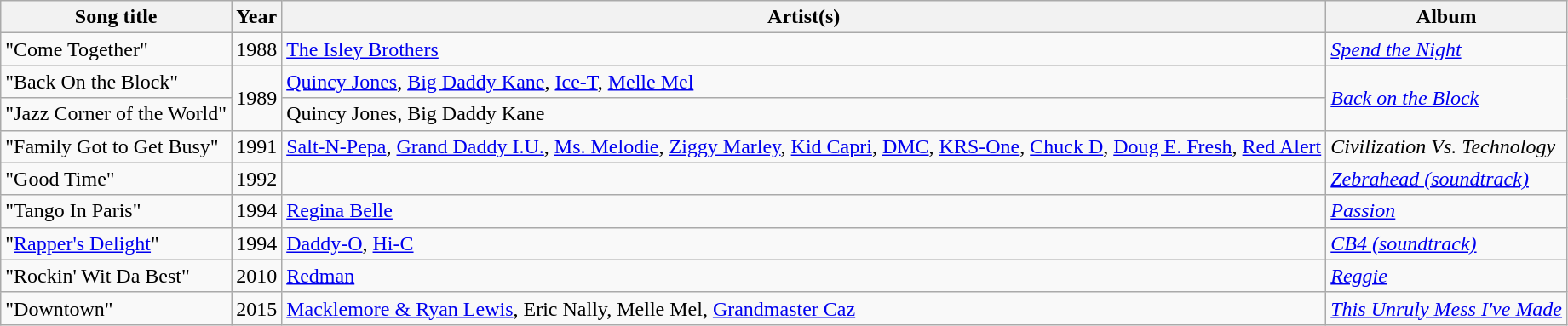<table class="wikitable">
<tr>
<th>Song title</th>
<th>Year</th>
<th>Artist(s)</th>
<th>Album</th>
</tr>
<tr>
<td>"Come Together"</td>
<td>1988</td>
<td><a href='#'>The Isley Brothers</a></td>
<td><a href='#'><em>Spend the Night</em></a></td>
</tr>
<tr>
<td>"Back On the Block"</td>
<td rowspan="2">1989</td>
<td><a href='#'>Quincy Jones</a>, <a href='#'>Big Daddy Kane</a>, <a href='#'>Ice-T</a>, <a href='#'>Melle Mel</a></td>
<td rowspan="2"><em><a href='#'>Back on the Block</a></em></td>
</tr>
<tr>
<td>"Jazz Corner of the World"</td>
<td>Quincy Jones, Big Daddy Kane</td>
</tr>
<tr>
<td>"Family Got to Get Busy"</td>
<td>1991</td>
<td><a href='#'>Salt-N-Pepa</a>, <a href='#'>Grand Daddy I.U.</a>, <a href='#'>Ms. Melodie</a>, <a href='#'>Ziggy Marley</a>, <a href='#'>Kid Capri</a>, <a href='#'>DMC</a>, <a href='#'>KRS-One</a>, <a href='#'>Chuck D</a>, <a href='#'>Doug E. Fresh</a>, <a href='#'>Red Alert</a></td>
<td><em>Civilization Vs. Technology</em></td>
</tr>
<tr>
<td>"Good Time"</td>
<td>1992</td>
<td></td>
<td><em><a href='#'>Zebrahead (soundtrack)</a></em></td>
</tr>
<tr>
<td>"Tango In Paris"</td>
<td>1994</td>
<td><a href='#'>Regina Belle</a></td>
<td><em><a href='#'>Passion</a></em></td>
</tr>
<tr>
<td>"<a href='#'>Rapper's Delight</a>"</td>
<td>1994</td>
<td><a href='#'>Daddy-O</a>, <a href='#'>Hi-C</a></td>
<td><em><a href='#'>CB4 (soundtrack)</a></em></td>
</tr>
<tr>
<td>"Rockin' Wit Da Best"</td>
<td>2010</td>
<td><a href='#'>Redman</a></td>
<td><em><a href='#'>Reggie</a></em></td>
</tr>
<tr>
<td>"Downtown"</td>
<td>2015</td>
<td><a href='#'>Macklemore & Ryan Lewis</a>, Eric Nally, Melle Mel, <a href='#'>Grandmaster Caz</a></td>
<td><em><a href='#'>This Unruly Mess I've Made</a></em></td>
</tr>
</table>
